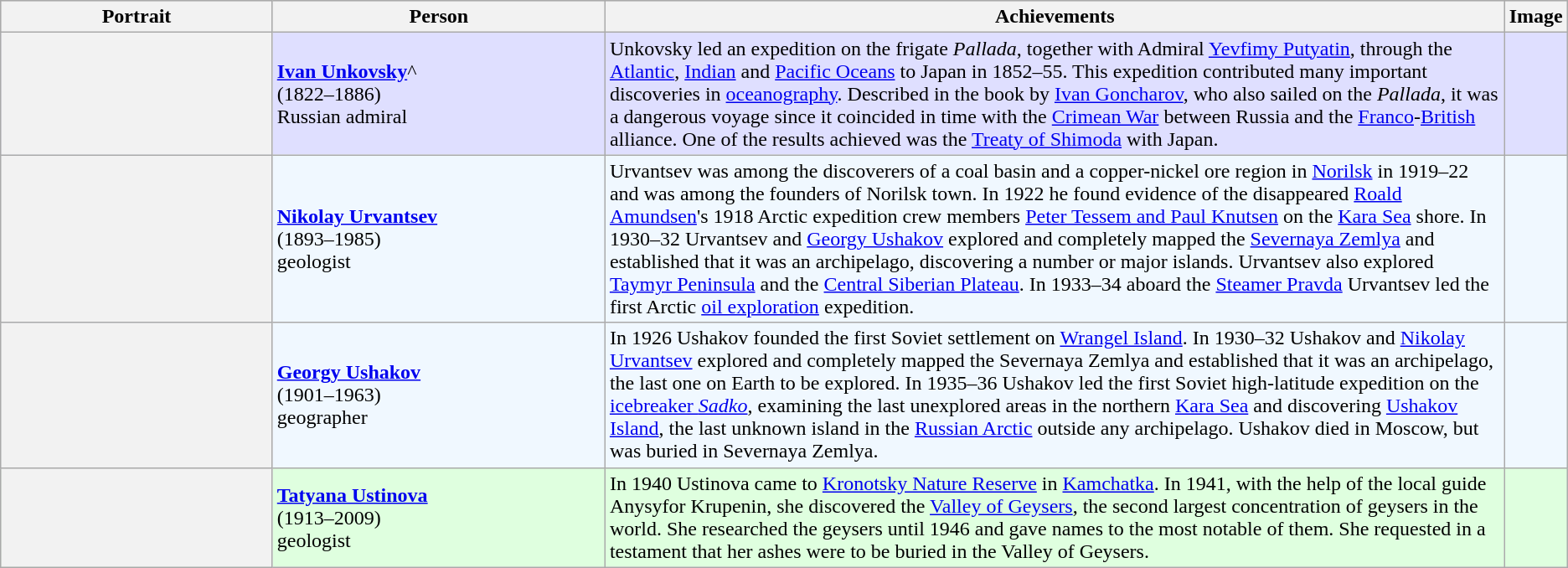<table class="wikitable">
<tr style="background:#ccc;">
<th scope="col" width=18%>Portrait</th>
<th scope="col" width=22%>Person</th>
<th scope="col" width=60%>Achievements</th>
<th scope="col">Image</th>
</tr>
<tr style="background:#dfdfff;">
<th scope="row" align=center></th>
<td><strong><a href='#'>Ivan Unkovsky</a></strong>^<br>(1822–1886)<br>Russian admiral</td>
<td>Unkovsky led an expedition on the frigate <em>Pallada</em>, together with Admiral <a href='#'>Yevfimy Putyatin</a>, through the <a href='#'>Atlantic</a>, <a href='#'>Indian</a> and <a href='#'>Pacific Oceans</a> to Japan in 1852–55. This expedition contributed many important discoveries in <a href='#'>oceanography</a>. Described in the book by <a href='#'>Ivan Goncharov</a>, who also sailed on the <em>Pallada</em>, it was a dangerous voyage since it coincided in time with the <a href='#'>Crimean War</a> between Russia and the <a href='#'>Franco</a>-<a href='#'>British</a> alliance. One of the results achieved was the <a href='#'>Treaty of Shimoda</a> with Japan.</td>
<td align=center></td>
</tr>
<tr style="background:#f0f8ff;">
<th scope="row" align=center></th>
<td><strong><a href='#'>Nikolay Urvantsev</a></strong><br>(1893–1985)<br>geologist</td>
<td>Urvantsev was among the discoverers of a coal basin and a copper-nickel ore region in <a href='#'>Norilsk</a> in 1919–22 and was among the founders of Norilsk town. In 1922 he found evidence of the disappeared <a href='#'>Roald Amundsen</a>'s 1918 Arctic expedition crew members <a href='#'>Peter Tessem and Paul Knutsen</a> on the <a href='#'>Kara Sea</a> shore. In 1930–32 Urvantsev and <a href='#'>Georgy Ushakov</a> explored and completely mapped the <a href='#'>Severnaya Zemlya</a> and established that it was an archipelago, discovering a number or major islands. Urvantsev also explored <a href='#'>Taymyr Peninsula</a> and the <a href='#'>Central Siberian Plateau</a>. In 1933–34 aboard the <a href='#'>Steamer Pravda</a> Urvantsev led the first Arctic <a href='#'>oil exploration</a> expedition.</td>
<td align=center></td>
</tr>
<tr style="background:#f0f8ff;">
<th scope="row" align=center></th>
<td><strong><a href='#'>Georgy Ushakov</a></strong><br>(1901–1963)<br>geographer</td>
<td>In 1926 Ushakov founded the first Soviet settlement on <a href='#'>Wrangel Island</a>. In 1930–32 Ushakov and <a href='#'>Nikolay Urvantsev</a> explored and completely mapped the Severnaya Zemlya and established that it was an archipelago, the last one on Earth to be explored. In 1935–36 Ushakov led the first Soviet high-latitude expedition on the <a href='#'>icebreaker <em>Sadko</em></a>, examining the last unexplored areas in the northern <a href='#'>Kara Sea</a> and discovering <a href='#'>Ushakov Island</a>, the last unknown island in the <a href='#'>Russian Arctic</a> outside any archipelago. Ushakov died in Moscow, but was buried in Severnaya Zemlya.</td>
<td align=center></td>
</tr>
<tr style="background:#dfffdf;">
<th scope="row"></th>
<td><strong><a href='#'>Tatyana Ustinova</a></strong><br>(1913–2009)<br>geologist</td>
<td>In 1940 Ustinova came to <a href='#'>Kronotsky Nature Reserve</a> in <a href='#'>Kamchatka</a>. In 1941, with the help of the local guide Anysyfor Krupenin, she discovered the <a href='#'>Valley of Geysers</a>, the second largest concentration of geysers in the world. She researched the geysers until 1946 and gave names to the most notable of them. She requested in a testament that her ashes were to be buried in the Valley of Geysers.</td>
<td align=center></td>
</tr>
</table>
